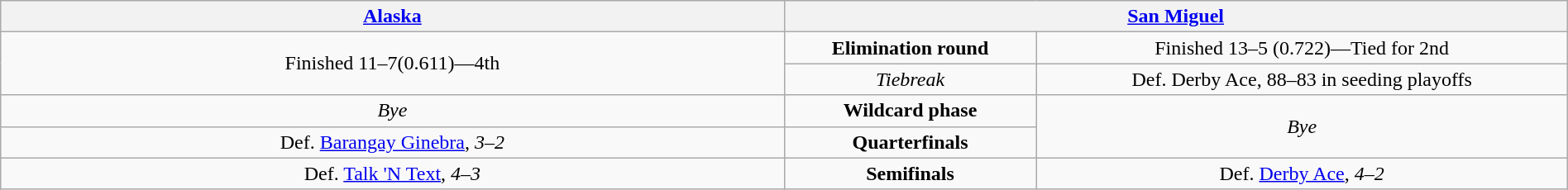<table class=wikitable width=100%>
<tr align=center>
<th colspan=2 width=45%><a href='#'>Alaska</a></th>
<th colspan=2 width=45%><a href='#'>San Miguel</a></th>
</tr>
<tr align=center>
<td rowspan=2>Finished 11–7(0.611)—4th</td>
<td colspan=2><strong>Elimination round</strong></td>
<td>Finished 13–5 (0.722)—Tied for 2nd</td>
</tr>
<tr align=center>
<td colspan=2><em>Tiebreak</em></td>
<td>Def. Derby Ace, 88–83 in seeding playoffs</td>
</tr>
<tr align=center>
<td><em>Bye</em></td>
<td colspan=2><strong>Wildcard phase</strong></td>
<td rowspan=2><em>Bye</em></td>
</tr>
<tr align=center>
<td>Def. <a href='#'>Barangay Ginebra</a>, <em>3–2</em></td>
<td colspan=2><strong>Quarterfinals</strong></td>
</tr>
<tr align=center>
<td>Def. <a href='#'>Talk 'N Text</a>, <em>4–3</em></td>
<td colspan=2><strong>Semifinals</strong></td>
<td>Def. <a href='#'>Derby Ace</a>, <em>4–2</em></td>
</tr>
</table>
